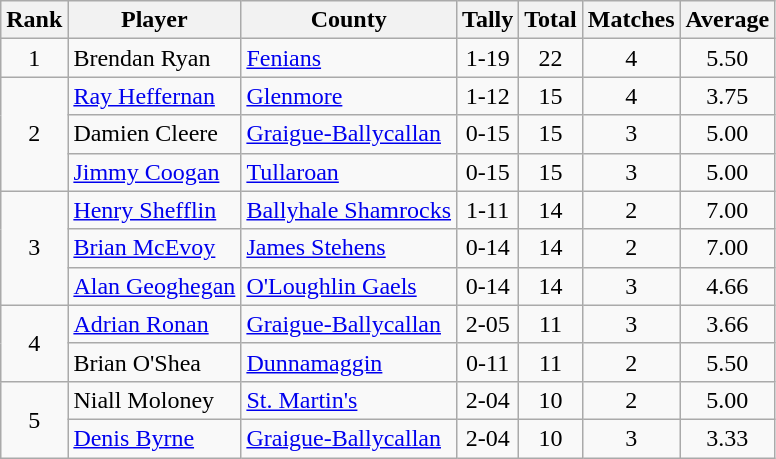<table class="wikitable">
<tr>
<th>Rank</th>
<th>Player</th>
<th>County</th>
<th>Tally</th>
<th>Total</th>
<th>Matches</th>
<th>Average</th>
</tr>
<tr>
<td rowspan=1 align=center>1</td>
<td>Brendan Ryan</td>
<td><a href='#'>Fenians</a></td>
<td align=center>1-19</td>
<td align=center>22</td>
<td align=center>4</td>
<td align=center>5.50</td>
</tr>
<tr>
<td rowspan=3 align=center>2</td>
<td><a href='#'>Ray Heffernan</a></td>
<td><a href='#'>Glenmore</a></td>
<td align=center>1-12</td>
<td align=center>15</td>
<td align=center>4</td>
<td align=center>3.75</td>
</tr>
<tr>
<td>Damien Cleere</td>
<td><a href='#'>Graigue-Ballycallan</a></td>
<td align=center>0-15</td>
<td align=center>15</td>
<td align=center>3</td>
<td align=center>5.00</td>
</tr>
<tr>
<td><a href='#'>Jimmy Coogan</a></td>
<td><a href='#'>Tullaroan</a></td>
<td align=center>0-15</td>
<td align=center>15</td>
<td align=center>3</td>
<td align=center>5.00</td>
</tr>
<tr>
<td rowspan=3 align=center>3</td>
<td><a href='#'>Henry Shefflin</a></td>
<td><a href='#'>Ballyhale Shamrocks</a></td>
<td align=center>1-11</td>
<td align=center>14</td>
<td align=center>2</td>
<td align=center>7.00</td>
</tr>
<tr>
<td><a href='#'>Brian McEvoy</a></td>
<td><a href='#'>James Stehens</a></td>
<td align=center>0-14</td>
<td align=center>14</td>
<td align=center>2</td>
<td align=center>7.00</td>
</tr>
<tr>
<td><a href='#'>Alan Geoghegan</a></td>
<td><a href='#'>O'Loughlin Gaels</a></td>
<td align=center>0-14</td>
<td align=center>14</td>
<td align=center>3</td>
<td align=center>4.66</td>
</tr>
<tr>
<td rowspan=2 align=center>4</td>
<td><a href='#'>Adrian Ronan</a></td>
<td><a href='#'>Graigue-Ballycallan</a></td>
<td align=center>2-05</td>
<td align=center>11</td>
<td align=center>3</td>
<td align=center>3.66</td>
</tr>
<tr>
<td>Brian O'Shea</td>
<td><a href='#'>Dunnamaggin</a></td>
<td align=center>0-11</td>
<td align=center>11</td>
<td align=center>2</td>
<td align=center>5.50</td>
</tr>
<tr>
<td rowspan=2 align=center>5</td>
<td>Niall Moloney</td>
<td><a href='#'>St. Martin's</a></td>
<td align=center>2-04</td>
<td align=center>10</td>
<td align=center>2</td>
<td align=center>5.00</td>
</tr>
<tr>
<td><a href='#'>Denis Byrne</a></td>
<td><a href='#'>Graigue-Ballycallan</a></td>
<td align=center>2-04</td>
<td align=center>10</td>
<td align=center>3</td>
<td align=center>3.33</td>
</tr>
</table>
